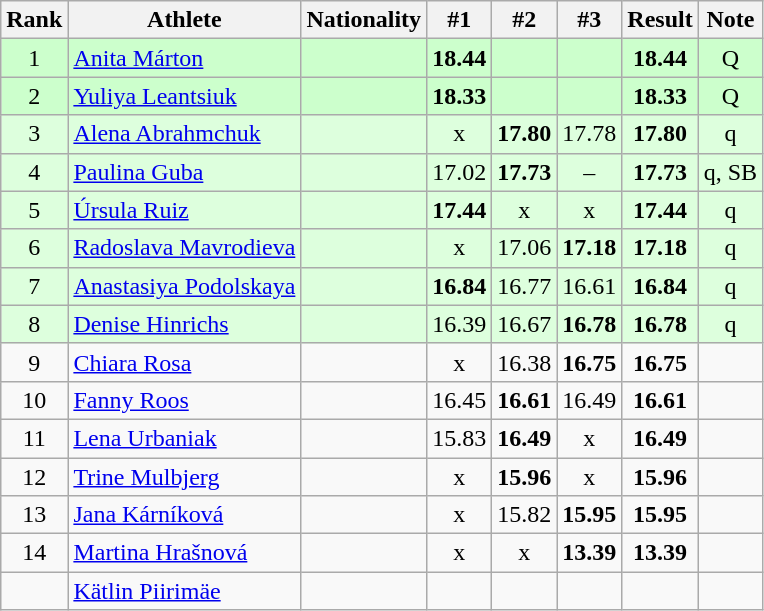<table class="wikitable sortable" style="text-align:center">
<tr>
<th>Rank</th>
<th>Athlete</th>
<th>Nationality</th>
<th>#1</th>
<th>#2</th>
<th>#3</th>
<th>Result</th>
<th>Note</th>
</tr>
<tr bgcolor=ccffcc>
<td>1</td>
<td align=left><a href='#'>Anita Márton</a></td>
<td align=left></td>
<td><strong>18.44</strong></td>
<td></td>
<td></td>
<td><strong>18.44</strong></td>
<td>Q</td>
</tr>
<tr bgcolor=ccffcc>
<td>2</td>
<td align=left><a href='#'>Yuliya Leantsiuk</a></td>
<td align=left></td>
<td><strong>18.33</strong></td>
<td></td>
<td></td>
<td><strong>18.33</strong></td>
<td>Q</td>
</tr>
<tr bgcolor=ddffdd>
<td>3</td>
<td align=left><a href='#'>Alena Abrahmchuk</a></td>
<td align=left></td>
<td>x</td>
<td><strong>17.80</strong></td>
<td>17.78</td>
<td><strong>17.80</strong></td>
<td>q</td>
</tr>
<tr bgcolor=ddffdd>
<td>4</td>
<td align=left><a href='#'>Paulina Guba</a></td>
<td align=left></td>
<td>17.02</td>
<td><strong>17.73</strong></td>
<td>–</td>
<td><strong>17.73</strong></td>
<td>q, SB</td>
</tr>
<tr bgcolor=ddffdd>
<td>5</td>
<td align=left><a href='#'>Úrsula Ruiz</a></td>
<td align=left></td>
<td><strong>17.44</strong></td>
<td>x</td>
<td>x</td>
<td><strong>17.44</strong></td>
<td>q</td>
</tr>
<tr bgcolor=ddffdd>
<td>6</td>
<td align=left><a href='#'>Radoslava Mavrodieva</a></td>
<td align=left></td>
<td>x</td>
<td>17.06</td>
<td><strong>17.18</strong></td>
<td><strong>17.18</strong></td>
<td>q</td>
</tr>
<tr bgcolor=ddffdd>
<td>7</td>
<td align=left><a href='#'>Anastasiya Podolskaya</a></td>
<td align=left></td>
<td><strong>16.84</strong></td>
<td>16.77</td>
<td>16.61</td>
<td><strong>16.84</strong></td>
<td>q</td>
</tr>
<tr bgcolor=ddffdd>
<td>8</td>
<td align=left><a href='#'>Denise Hinrichs</a></td>
<td align=left></td>
<td>16.39</td>
<td>16.67</td>
<td><strong>16.78</strong></td>
<td><strong>16.78</strong></td>
<td>q</td>
</tr>
<tr>
<td>9</td>
<td align=left><a href='#'>Chiara Rosa</a></td>
<td align=left></td>
<td>x</td>
<td>16.38</td>
<td><strong>16.75</strong></td>
<td><strong>16.75</strong></td>
<td></td>
</tr>
<tr>
<td>10</td>
<td align=left><a href='#'>Fanny Roos</a></td>
<td align=left></td>
<td>16.45</td>
<td><strong>16.61</strong></td>
<td>16.49</td>
<td><strong>16.61</strong></td>
<td></td>
</tr>
<tr>
<td>11</td>
<td align=left><a href='#'>Lena Urbaniak</a></td>
<td align=left></td>
<td>15.83</td>
<td><strong>16.49</strong></td>
<td>x</td>
<td><strong>16.49</strong></td>
<td></td>
</tr>
<tr>
<td>12</td>
<td align=left><a href='#'>Trine Mulbjerg</a></td>
<td align=left></td>
<td>x</td>
<td><strong>15.96</strong></td>
<td>x</td>
<td><strong>15.96</strong></td>
<td></td>
</tr>
<tr>
<td>13</td>
<td align=left><a href='#'>Jana Kárníková</a></td>
<td align=left></td>
<td>x</td>
<td>15.82</td>
<td><strong>15.95</strong></td>
<td><strong>15.95</strong></td>
<td></td>
</tr>
<tr>
<td>14</td>
<td align=left><a href='#'>Martina Hrašnová</a></td>
<td align=left></td>
<td>x</td>
<td>x</td>
<td><strong>13.39</strong></td>
<td><strong>13.39</strong></td>
<td></td>
</tr>
<tr>
<td></td>
<td align=left><a href='#'>Kätlin Piirimäe</a></td>
<td align=left></td>
<td></td>
<td></td>
<td></td>
<td><strong></strong></td>
<td></td>
</tr>
</table>
